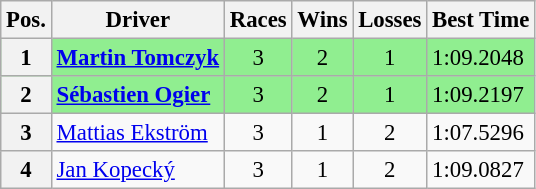<table class="wikitable" style="font-size: 95%;">
<tr>
<th>Pos.</th>
<th>Driver</th>
<th>Races</th>
<th>Wins</th>
<th>Losses</th>
<th>Best Time</th>
</tr>
<tr style="background:lightgreen;">
<th>1</th>
<td> <strong><a href='#'>Martin Tomczyk</a></strong></td>
<td align=center>3</td>
<td align=center>2</td>
<td align=center>1</td>
<td>1:09.2048</td>
</tr>
<tr style="background:lightgreen;">
<th>2</th>
<td> <strong><a href='#'>Sébastien Ogier</a></strong></td>
<td align=center>3</td>
<td align=center>2</td>
<td align=center>1</td>
<td>1:09.2197</td>
</tr>
<tr>
<th>3</th>
<td> <a href='#'>Mattias Ekström</a></td>
<td align=center>3</td>
<td align=center>1</td>
<td align=center>2</td>
<td>1:07.5296</td>
</tr>
<tr>
<th>4</th>
<td> <a href='#'>Jan Kopecký</a></td>
<td align=center>3</td>
<td align=center>1</td>
<td align=center>2</td>
<td>1:09.0827</td>
</tr>
</table>
